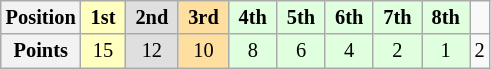<table class="wikitable" style="font-size:85%; text-align:center">
<tr>
<th>Position</th>
<td style="background:#ffffbf;"> <strong>1st</strong> </td>
<td style="background:#dfdfdf;"> <strong>2nd</strong> </td>
<td style="background:#ffdf9f;"> <strong>3rd</strong> </td>
<td style="background:#dfffdf;"> <strong>4th</strong> </td>
<td style="background:#dfffdf;"> <strong>5th</strong> </td>
<td style="background:#dfffdf;"> <strong>6th</strong> </td>
<td style="background:#dfffdf;"> <strong>7th</strong> </td>
<td style="background:#dfffdf;"> <strong>8th</strong> </td>
<td>  </td>
</tr>
<tr>
<th>Points</th>
<td style="background:#ffffbf;">15</td>
<td style="background:#dfdfdf;">12</td>
<td style="background:#ffdf9f;">10</td>
<td style="background:#dfffdf;">8</td>
<td style="background:#dfffdf;">6</td>
<td style="background:#dfffdf;">4</td>
<td style="background:#dfffdf;">2</td>
<td style="background:#dfffdf;">1</td>
<td>2</td>
</tr>
</table>
